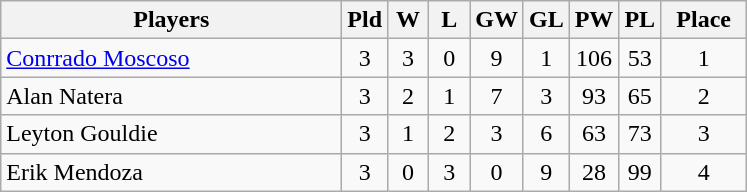<table class=wikitable style="text-align:center">
<tr>
<th width=220>Players</th>
<th width=20>Pld</th>
<th width=20>W</th>
<th width=20>L</th>
<th width=20>GW</th>
<th width=20>GL</th>
<th width=20>PW</th>
<th width=20>PL</th>
<th width=50>Place</th>
</tr>
<tr>
<td align=left> <a href='#'>Conrrado Moscoso</a></td>
<td>3</td>
<td>3</td>
<td>0</td>
<td>9</td>
<td>1</td>
<td>106</td>
<td>53</td>
<td>1</td>
</tr>
<tr>
<td align=left> Alan Natera</td>
<td>3</td>
<td>2</td>
<td>1</td>
<td>7</td>
<td>3</td>
<td>93</td>
<td>65</td>
<td>2</td>
</tr>
<tr>
<td align=left> Leyton Gouldie</td>
<td>3</td>
<td>1</td>
<td>2</td>
<td>3</td>
<td>6</td>
<td>63</td>
<td>73</td>
<td>3</td>
</tr>
<tr>
<td align=left> Erik Mendoza</td>
<td>3</td>
<td>0</td>
<td>3</td>
<td>0</td>
<td>9</td>
<td>28</td>
<td>99</td>
<td>4</td>
</tr>
</table>
